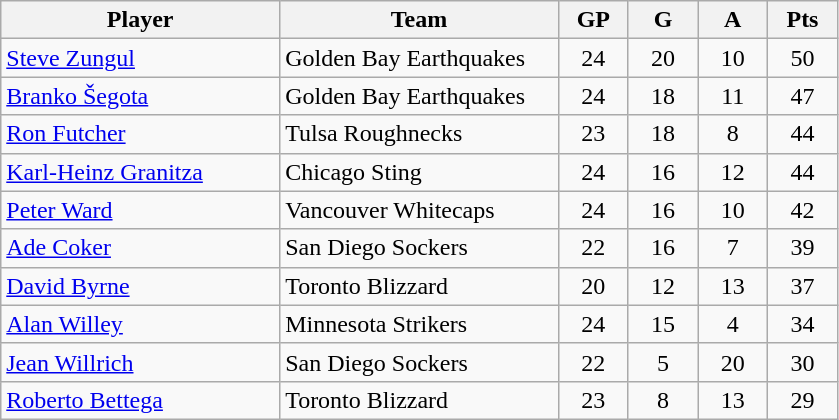<table class="wikitable">
<tr>
<th width="30%">Player</th>
<th width="30%">Team</th>
<th width="7.5%">GP</th>
<th width="7.5%">G</th>
<th width="7.5%">A</th>
<th width="7.5%">Pts</th>
</tr>
<tr align=center>
<td align=left><a href='#'>Steve Zungul</a></td>
<td align=left>Golden Bay Earthquakes</td>
<td>24</td>
<td>20</td>
<td>10</td>
<td>50</td>
</tr>
<tr align=center>
<td align=left><a href='#'>Branko Šegota</a></td>
<td align=left>Golden Bay Earthquakes</td>
<td>24</td>
<td>18</td>
<td>11</td>
<td>47</td>
</tr>
<tr align=center>
<td align=left><a href='#'>Ron Futcher</a></td>
<td align=left>Tulsa Roughnecks</td>
<td>23</td>
<td>18</td>
<td>8</td>
<td>44</td>
</tr>
<tr align=center>
<td align=left><a href='#'>Karl-Heinz Granitza</a></td>
<td align=left>Chicago Sting</td>
<td>24</td>
<td>16</td>
<td>12</td>
<td>44</td>
</tr>
<tr align=center>
<td align=left><a href='#'>Peter Ward</a></td>
<td align=left>Vancouver Whitecaps</td>
<td>24</td>
<td>16</td>
<td>10</td>
<td>42</td>
</tr>
<tr align=center>
<td align=left><a href='#'>Ade Coker</a></td>
<td align=left>San Diego Sockers</td>
<td>22</td>
<td>16</td>
<td>7</td>
<td>39</td>
</tr>
<tr align=center>
<td align=left><a href='#'>David Byrne</a></td>
<td align=left>Toronto Blizzard</td>
<td>20</td>
<td>12</td>
<td>13</td>
<td>37</td>
</tr>
<tr align=center>
<td align=left><a href='#'>Alan Willey</a></td>
<td align=left>Minnesota Strikers</td>
<td>24</td>
<td>15</td>
<td>4</td>
<td>34</td>
</tr>
<tr align=center>
<td align=left><a href='#'>Jean Willrich</a></td>
<td align=left>San Diego Sockers</td>
<td>22</td>
<td>5</td>
<td>20</td>
<td>30</td>
</tr>
<tr align=center>
<td align=left><a href='#'>Roberto Bettega</a></td>
<td align=left>Toronto Blizzard</td>
<td>23</td>
<td>8</td>
<td>13</td>
<td>29</td>
</tr>
</table>
